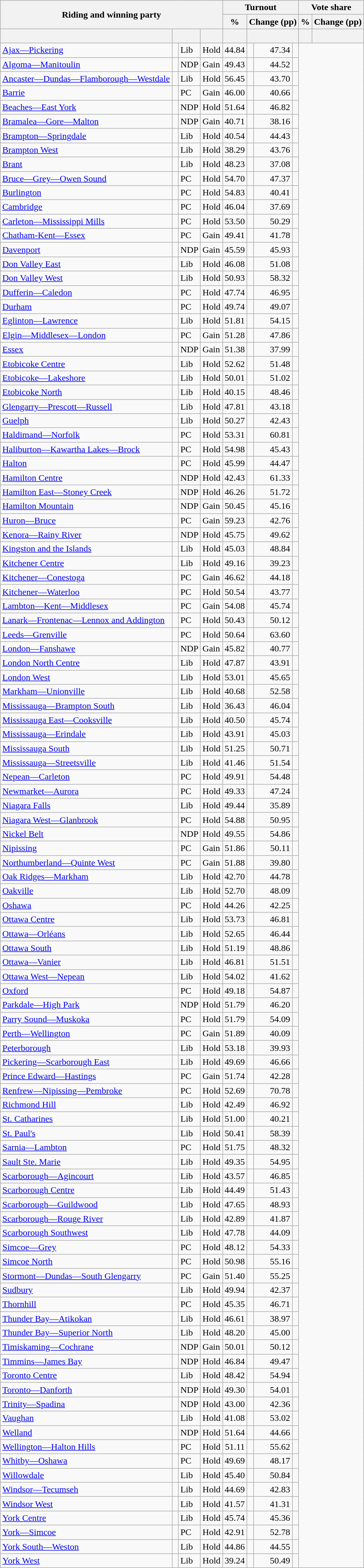<table class="wikitable sortable" style="text-align:right">
<tr>
<th rowspan="2" colspan="4">Riding and winning party</th>
<th colspan="4">Turnout</th>
<th colspan="4">Vote share</th>
</tr>
<tr>
<th>%</th>
<th colspan="3">Change (pp)</th>
<th>%</th>
<th colspan="3">Change (pp)</th>
</tr>
<tr>
<th> </th>
<th colspan="2"></th>
<th></th>
<th></th>
<th colspan="3"></th>
<th></th>
<th colspan="3"></th>
</tr>
<tr>
<td style="text-align:left;"><a href='#'>Ajax—Pickering</a></td>
<td> </td>
<td style="text-align:left;">Lib</td>
<td style="text-align:left">Hold</td>
<td>44.84</td>
<td></td>
<td>47.34</td>
<td></td>
</tr>
<tr>
<td style="text-align:left;"><a href='#'>Algoma—Manitoulin</a></td>
<td> </td>
<td style="text-align:left;">NDP</td>
<td style="text-align:left">Gain</td>
<td>49.43</td>
<td></td>
<td>44.52</td>
<td></td>
</tr>
<tr>
<td style="text-align:left;"><a href='#'>Ancaster—Dundas—Flamborough—Westdale</a></td>
<td> </td>
<td style="text-align:left;">Lib</td>
<td style="text-align:left">Hold</td>
<td>56.45</td>
<td></td>
<td>43.70</td>
<td></td>
</tr>
<tr>
<td style="text-align:left;"><a href='#'>Barrie</a></td>
<td> </td>
<td style="text-align:left;">PC</td>
<td style="text-align:left">Gain</td>
<td>46.00</td>
<td></td>
<td>40.66</td>
<td></td>
</tr>
<tr>
<td style="text-align:left;"><a href='#'>Beaches—East York</a></td>
<td> </td>
<td style="text-align:left;">NDP</td>
<td style="text-align:left">Hold</td>
<td>51.64</td>
<td></td>
<td>46.82</td>
<td></td>
</tr>
<tr>
<td style="text-align:left;"><a href='#'>Bramalea—Gore—Malton</a></td>
<td> </td>
<td style="text-align:left;">NDP</td>
<td style="text-align:left">Gain</td>
<td>40.71</td>
<td></td>
<td>38.16</td>
<td></td>
</tr>
<tr>
<td style="text-align:left;"><a href='#'>Brampton—Springdale</a></td>
<td> </td>
<td style="text-align:left;">Lib</td>
<td style="text-align:left">Hold</td>
<td>40.54</td>
<td></td>
<td>44.43</td>
<td></td>
</tr>
<tr>
<td style="text-align:left;"><a href='#'>Brampton West</a></td>
<td> </td>
<td style="text-align:left;">Lib</td>
<td style="text-align:left">Hold</td>
<td>38.29</td>
<td></td>
<td>43.76</td>
<td></td>
</tr>
<tr>
<td style="text-align:left;"><a href='#'>Brant</a></td>
<td> </td>
<td style="text-align:left;">Lib</td>
<td style="text-align:left">Hold</td>
<td>48.23</td>
<td></td>
<td>37.08</td>
<td></td>
</tr>
<tr>
<td style="text-align:left;"><a href='#'>Bruce—Grey—Owen Sound</a></td>
<td> </td>
<td style="text-align:left;">PC</td>
<td style="text-align:left">Hold</td>
<td>54.70</td>
<td></td>
<td>47.37</td>
<td></td>
</tr>
<tr>
<td style="text-align:left;"><a href='#'>Burlington</a></td>
<td> </td>
<td style="text-align:left;">PC</td>
<td style="text-align:left">Hold</td>
<td>54.83</td>
<td></td>
<td>40.41</td>
<td></td>
</tr>
<tr>
<td style="text-align:left;"><a href='#'>Cambridge</a></td>
<td> </td>
<td style="text-align:left;">PC</td>
<td style="text-align:left">Hold</td>
<td>46.04</td>
<td></td>
<td>37.69</td>
<td></td>
</tr>
<tr>
<td style="text-align:left;"><a href='#'>Carleton—Mississippi Mills</a></td>
<td> </td>
<td style="text-align:left;">PC</td>
<td style="text-align:left">Hold</td>
<td>53.50</td>
<td></td>
<td>50.29</td>
<td></td>
</tr>
<tr>
<td style="text-align:left;"><a href='#'>Chatham-Kent—Essex</a></td>
<td> </td>
<td style="text-align:left;">PC</td>
<td style="text-align:left">Gain</td>
<td>49.41</td>
<td></td>
<td>41.78</td>
<td></td>
</tr>
<tr>
<td style="text-align:left;"><a href='#'>Davenport</a></td>
<td> </td>
<td style="text-align:left;">NDP</td>
<td style="text-align:left">Gain</td>
<td>45.59</td>
<td></td>
<td>45.93</td>
<td></td>
</tr>
<tr>
<td style="text-align:left;"><a href='#'>Don Valley East</a></td>
<td> </td>
<td style="text-align:left;">Lib</td>
<td style="text-align:left">Hold</td>
<td>46.08</td>
<td></td>
<td>51.08</td>
<td></td>
</tr>
<tr>
<td style="text-align:left;"><a href='#'>Don Valley West</a></td>
<td> </td>
<td style="text-align:left;">Lib</td>
<td style="text-align:left">Hold</td>
<td>50.93</td>
<td></td>
<td>58.32</td>
<td></td>
</tr>
<tr>
<td style="text-align:left;"><a href='#'>Dufferin—Caledon</a></td>
<td> </td>
<td style="text-align:left;">PC</td>
<td style="text-align:left">Hold</td>
<td>47.74</td>
<td></td>
<td>46.95</td>
<td></td>
</tr>
<tr>
<td style="text-align:left;"><a href='#'>Durham</a></td>
<td> </td>
<td style="text-align:left;">PC</td>
<td style="text-align:left">Hold</td>
<td>49.74</td>
<td></td>
<td>49.07</td>
<td></td>
</tr>
<tr>
<td style="text-align:left;"><a href='#'>Eglinton—Lawrence</a></td>
<td> </td>
<td style="text-align:left;">Lib</td>
<td style="text-align:left">Hold</td>
<td>51.81</td>
<td></td>
<td>54.15</td>
<td></td>
</tr>
<tr>
<td style="text-align:left;"><a href='#'>Elgin—Middlesex—London</a></td>
<td> </td>
<td style="text-align:left;">PC</td>
<td style="text-align:left">Gain</td>
<td>51.28</td>
<td></td>
<td>47.86</td>
<td></td>
</tr>
<tr>
<td style="text-align:left;"><a href='#'>Essex</a></td>
<td> </td>
<td style="text-align:left;">NDP</td>
<td style="text-align:left">Gain</td>
<td>51.38</td>
<td></td>
<td>37.99</td>
<td></td>
</tr>
<tr>
<td style="text-align:left;"><a href='#'>Etobicoke Centre</a></td>
<td> </td>
<td style="text-align:left;">Lib</td>
<td style="text-align:left">Hold</td>
<td>52.62</td>
<td></td>
<td>51.48</td>
<td></td>
</tr>
<tr>
<td style="text-align:left;"><a href='#'>Etobicoke—Lakeshore</a></td>
<td> </td>
<td style="text-align:left;">Lib</td>
<td style="text-align:left">Hold</td>
<td>50.01</td>
<td></td>
<td>51.02</td>
<td></td>
</tr>
<tr>
<td style="text-align:left;"><a href='#'>Etobicoke North</a></td>
<td> </td>
<td style="text-align:left;">Lib</td>
<td style="text-align:left">Hold</td>
<td>40.15</td>
<td></td>
<td>48.46</td>
<td></td>
</tr>
<tr>
<td style="text-align:left;"><a href='#'>Glengarry—Prescott—Russell</a></td>
<td> </td>
<td style="text-align:left;">Lib</td>
<td style="text-align:left">Hold</td>
<td>47.81</td>
<td></td>
<td>43.18</td>
<td></td>
</tr>
<tr>
<td style="text-align:left;"><a href='#'>Guelph</a></td>
<td> </td>
<td style="text-align:left;">Lib</td>
<td style="text-align:left">Hold</td>
<td>50.27</td>
<td></td>
<td>42.43</td>
<td></td>
</tr>
<tr>
<td style="text-align:left;"><a href='#'>Haldimand—Norfolk</a></td>
<td> </td>
<td style="text-align:left;">PC</td>
<td style="text-align:left">Hold</td>
<td>53.31</td>
<td></td>
<td>60.81</td>
<td></td>
</tr>
<tr>
<td style="text-align:left;"><a href='#'>Haliburton—Kawartha Lakes—Brock</a></td>
<td> </td>
<td style="text-align:left;">PC</td>
<td style="text-align:left">Hold</td>
<td>54.98</td>
<td></td>
<td>45.43</td>
<td></td>
</tr>
<tr>
<td style="text-align:left;"><a href='#'>Halton</a></td>
<td> </td>
<td style="text-align:left;">PC</td>
<td style="text-align:left">Hold</td>
<td>45.99</td>
<td></td>
<td>44.47</td>
<td></td>
</tr>
<tr>
<td style="text-align:left;"><a href='#'>Hamilton Centre</a></td>
<td> </td>
<td style="text-align:left;">NDP</td>
<td style="text-align:left">Hold</td>
<td>42.43</td>
<td></td>
<td>61.33</td>
<td></td>
</tr>
<tr>
<td style="text-align:left;"><a href='#'>Hamilton East—Stoney Creek</a></td>
<td> </td>
<td style="text-align:left;">NDP</td>
<td style="text-align:left">Hold</td>
<td>46.26</td>
<td></td>
<td>51.72</td>
<td></td>
</tr>
<tr>
<td style="text-align:left;"><a href='#'>Hamilton Mountain</a></td>
<td> </td>
<td style="text-align:left;">NDP</td>
<td style="text-align:left">Gain</td>
<td>50.45</td>
<td></td>
<td>45.16</td>
<td></td>
</tr>
<tr>
<td style="text-align:left;"><a href='#'>Huron—Bruce</a></td>
<td> </td>
<td style="text-align:left;">PC</td>
<td style="text-align:left">Gain</td>
<td>59.23</td>
<td></td>
<td>42.76</td>
<td></td>
</tr>
<tr>
<td style="text-align:left;"><a href='#'>Kenora—Rainy River</a></td>
<td> </td>
<td style="text-align:left;">NDP</td>
<td style="text-align:left">Hold</td>
<td>45.75</td>
<td></td>
<td>49.62</td>
<td></td>
</tr>
<tr>
<td style="text-align:left;"><a href='#'>Kingston and the Islands</a></td>
<td> </td>
<td style="text-align:left;">Lib</td>
<td style="text-align:left">Hold</td>
<td>45.03</td>
<td></td>
<td>48.84</td>
<td></td>
</tr>
<tr>
<td style="text-align:left;"><a href='#'>Kitchener Centre</a></td>
<td> </td>
<td style="text-align:left;">Lib</td>
<td style="text-align:left">Hold</td>
<td>49.16</td>
<td></td>
<td>39.23</td>
<td></td>
</tr>
<tr>
<td style="text-align:left;"><a href='#'>Kitchener—Conestoga</a></td>
<td> </td>
<td style="text-align:left;">PC</td>
<td style="text-align:left">Gain</td>
<td>46.62</td>
<td></td>
<td>44.18</td>
<td></td>
</tr>
<tr>
<td style="text-align:left;"><a href='#'>Kitchener—Waterloo</a></td>
<td> </td>
<td style="text-align:left;">PC</td>
<td style="text-align:left">Hold</td>
<td>50.54</td>
<td></td>
<td>43.77</td>
<td></td>
</tr>
<tr>
<td style="text-align:left;"><a href='#'>Lambton—Kent—Middlesex</a></td>
<td> </td>
<td style="text-align:left;">PC</td>
<td style="text-align:left">Gain</td>
<td>54.08</td>
<td></td>
<td>45.74</td>
<td></td>
</tr>
<tr>
<td style="text-align:left;"><a href='#'>Lanark—Frontenac—Lennox and Addington</a></td>
<td> </td>
<td style="text-align:left;">PC</td>
<td style="text-align:left">Hold</td>
<td>50.43</td>
<td></td>
<td>50.12</td>
<td></td>
</tr>
<tr>
<td style="text-align:left;"><a href='#'>Leeds—Grenville</a></td>
<td> </td>
<td style="text-align:left;">PC</td>
<td style="text-align:left">Hold</td>
<td>50.64</td>
<td></td>
<td>63.60</td>
<td></td>
</tr>
<tr>
<td style="text-align:left;"><a href='#'>London—Fanshawe</a></td>
<td> </td>
<td style="text-align:left;">NDP</td>
<td style="text-align:left">Gain</td>
<td>45.82</td>
<td></td>
<td>40.77</td>
<td></td>
</tr>
<tr>
<td style="text-align:left;"><a href='#'>London North Centre</a></td>
<td> </td>
<td style="text-align:left;">Lib</td>
<td style="text-align:left">Hold</td>
<td>47.87</td>
<td></td>
<td>43.91</td>
<td></td>
</tr>
<tr>
<td style="text-align:left;"><a href='#'>London West</a></td>
<td> </td>
<td style="text-align:left;">Lib</td>
<td style="text-align:left">Hold</td>
<td>53.01</td>
<td></td>
<td>45.65</td>
<td></td>
</tr>
<tr>
<td style="text-align:left;"><a href='#'>Markham—Unionville</a></td>
<td> </td>
<td style="text-align:left;">Lib</td>
<td style="text-align:left">Hold</td>
<td>40.68</td>
<td></td>
<td>52.58</td>
<td></td>
</tr>
<tr>
<td style="text-align:left;"><a href='#'>Mississauga—Brampton South</a></td>
<td> </td>
<td style="text-align:left;">Lib</td>
<td style="text-align:left">Hold</td>
<td>36.43</td>
<td></td>
<td>46.04</td>
<td></td>
</tr>
<tr>
<td style="text-align:left;"><a href='#'>Mississauga East—Cooksville</a></td>
<td> </td>
<td style="text-align:left;">Lib</td>
<td style="text-align:left">Hold</td>
<td>40.50</td>
<td></td>
<td>45.74</td>
<td></td>
</tr>
<tr>
<td style="text-align:left;"><a href='#'>Mississauga—Erindale</a></td>
<td> </td>
<td style="text-align:left;">Lib</td>
<td style="text-align:left">Hold</td>
<td>43.91</td>
<td></td>
<td>45.03</td>
<td></td>
</tr>
<tr>
<td style="text-align:left;"><a href='#'>Mississauga South</a></td>
<td> </td>
<td style="text-align:left;">Lib</td>
<td style="text-align:left">Hold</td>
<td>51.25</td>
<td></td>
<td>50.71</td>
<td></td>
</tr>
<tr>
<td style="text-align:left;"><a href='#'>Mississauga—Streetsville</a></td>
<td> </td>
<td style="text-align:left;">Lib</td>
<td style="text-align:left">Hold</td>
<td>41.46</td>
<td></td>
<td>51.54</td>
<td></td>
</tr>
<tr>
<td style="text-align:left;"><a href='#'>Nepean—Carleton</a></td>
<td> </td>
<td style="text-align:left;">PC</td>
<td style="text-align:left">Hold</td>
<td>49.91</td>
<td></td>
<td>54.48</td>
<td></td>
</tr>
<tr>
<td style="text-align:left;"><a href='#'>Newmarket—Aurora</a></td>
<td> </td>
<td style="text-align:left;">PC</td>
<td style="text-align:left">Hold</td>
<td>49.33</td>
<td></td>
<td>47.24</td>
<td></td>
</tr>
<tr>
<td style="text-align:left;"><a href='#'>Niagara Falls</a></td>
<td> </td>
<td style="text-align:left;">Lib</td>
<td style="text-align:left">Hold</td>
<td>49.44</td>
<td></td>
<td>35.89</td>
<td></td>
</tr>
<tr>
<td style="text-align:left;"><a href='#'>Niagara West—Glanbrook</a></td>
<td> </td>
<td style="text-align:left;">PC</td>
<td style="text-align:left">Hold</td>
<td>54.88</td>
<td></td>
<td>50.95</td>
<td></td>
</tr>
<tr>
<td style="text-align:left;"><a href='#'>Nickel Belt</a></td>
<td> </td>
<td style="text-align:left;">NDP</td>
<td style="text-align:left">Hold</td>
<td>49.55</td>
<td></td>
<td>54.86</td>
<td></td>
</tr>
<tr>
<td style="text-align:left;"><a href='#'>Nipissing</a></td>
<td> </td>
<td style="text-align:left;">PC</td>
<td style="text-align:left">Gain</td>
<td>51.86</td>
<td></td>
<td>50.11</td>
<td></td>
</tr>
<tr>
<td style="text-align:left;"><a href='#'>Northumberland—Quinte West</a></td>
<td> </td>
<td style="text-align:left;">PC</td>
<td style="text-align:left">Gain</td>
<td>51.88</td>
<td></td>
<td>39.80</td>
<td></td>
</tr>
<tr>
<td style="text-align:left;"><a href='#'>Oak Ridges—Markham</a></td>
<td> </td>
<td style="text-align:left;">Lib</td>
<td style="text-align:left">Hold</td>
<td>42.70</td>
<td></td>
<td>44.78</td>
<td></td>
</tr>
<tr>
<td style="text-align:left;"><a href='#'>Oakville</a></td>
<td> </td>
<td style="text-align:left;">Lib</td>
<td style="text-align:left">Hold</td>
<td>52.70</td>
<td></td>
<td>48.09</td>
<td></td>
</tr>
<tr>
<td style="text-align:left;"><a href='#'>Oshawa</a></td>
<td> </td>
<td style="text-align:left;">PC</td>
<td style="text-align:left">Hold</td>
<td>44.26</td>
<td></td>
<td>42.25</td>
<td></td>
</tr>
<tr>
<td style="text-align:left;"><a href='#'>Ottawa Centre</a></td>
<td> </td>
<td style="text-align:left;">Lib</td>
<td style="text-align:left">Hold</td>
<td>53.73</td>
<td></td>
<td>46.81</td>
<td></td>
</tr>
<tr>
<td style="text-align:left;"><a href='#'>Ottawa—Orléans</a></td>
<td> </td>
<td style="text-align:left;">Lib</td>
<td style="text-align:left">Hold</td>
<td>52.65</td>
<td></td>
<td>46.44</td>
<td></td>
</tr>
<tr>
<td style="text-align:left;"><a href='#'>Ottawa South</a></td>
<td> </td>
<td style="text-align:left;">Lib</td>
<td style="text-align:left">Hold</td>
<td>51.19</td>
<td></td>
<td>48.86</td>
<td></td>
</tr>
<tr>
<td style="text-align:left;"><a href='#'>Ottawa—Vanier</a></td>
<td> </td>
<td style="text-align:left;">Lib</td>
<td style="text-align:left">Hold</td>
<td>46.81</td>
<td></td>
<td>51.51</td>
<td></td>
</tr>
<tr>
<td style="text-align:left;"><a href='#'>Ottawa West—Nepean</a></td>
<td> </td>
<td style="text-align:left;">Lib</td>
<td style="text-align:left">Hold</td>
<td>54.02</td>
<td></td>
<td>41.62</td>
<td></td>
</tr>
<tr>
<td style="text-align:left;"><a href='#'>Oxford</a></td>
<td> </td>
<td style="text-align:left;">PC</td>
<td style="text-align:left">Hold</td>
<td>49.18</td>
<td></td>
<td>54.87</td>
<td></td>
</tr>
<tr>
<td style="text-align:left;"><a href='#'>Parkdale—High Park</a></td>
<td> </td>
<td style="text-align:left;">NDP</td>
<td style="text-align:left">Hold</td>
<td>51.79</td>
<td></td>
<td>46.20</td>
<td></td>
</tr>
<tr>
<td style="text-align:left;"><a href='#'>Parry Sound—Muskoka</a></td>
<td> </td>
<td style="text-align:left;">PC</td>
<td style="text-align:left">Hold</td>
<td>51.79</td>
<td></td>
<td>54.09</td>
<td></td>
</tr>
<tr>
<td style="text-align:left;"><a href='#'>Perth—Wellington</a></td>
<td> </td>
<td style="text-align:left;">PC</td>
<td style="text-align:left">Gain</td>
<td>51.89</td>
<td></td>
<td>40.09</td>
<td></td>
</tr>
<tr>
<td style="text-align:left;"><a href='#'>Peterborough</a></td>
<td> </td>
<td style="text-align:left;">Lib</td>
<td style="text-align:left">Hold</td>
<td>53.18</td>
<td></td>
<td>39.93</td>
<td></td>
</tr>
<tr>
<td style="text-align:left;"><a href='#'>Pickering—Scarborough East</a></td>
<td> </td>
<td style="text-align:left;">Lib</td>
<td style="text-align:left">Hold</td>
<td>49.69</td>
<td></td>
<td>46.66</td>
<td></td>
</tr>
<tr>
<td style="text-align:left;"><a href='#'>Prince Edward—Hastings</a></td>
<td> </td>
<td style="text-align:left;">PC</td>
<td style="text-align:left">Gain</td>
<td>51.74</td>
<td></td>
<td>42.28</td>
<td></td>
</tr>
<tr>
<td style="text-align:left;"><a href='#'>Renfrew—Nipissing—Pembroke</a></td>
<td> </td>
<td style="text-align:left;">PC</td>
<td style="text-align:left">Hold</td>
<td>52.69</td>
<td></td>
<td>70.78</td>
<td></td>
</tr>
<tr>
<td style="text-align:left;"><a href='#'>Richmond Hill</a></td>
<td> </td>
<td style="text-align:left;">Lib</td>
<td style="text-align:left">Hold</td>
<td>42.49</td>
<td></td>
<td>46.92</td>
<td></td>
</tr>
<tr>
<td style="text-align:left;"><a href='#'>St. Catharines</a></td>
<td> </td>
<td style="text-align:left;">Lib</td>
<td style="text-align:left">Hold</td>
<td>51.00</td>
<td></td>
<td>40.21</td>
<td></td>
</tr>
<tr>
<td style="text-align:left;"><a href='#'>St. Paul's</a></td>
<td> </td>
<td style="text-align:left;">Lib</td>
<td style="text-align:left">Hold</td>
<td>50.41</td>
<td></td>
<td>58.39</td>
<td></td>
</tr>
<tr>
<td style="text-align:left;"><a href='#'>Sarnia—Lambton</a></td>
<td> </td>
<td style="text-align:left;">PC</td>
<td style="text-align:left">Hold</td>
<td>51.75</td>
<td></td>
<td>48.32</td>
<td></td>
</tr>
<tr>
<td style="text-align:left;"><a href='#'>Sault Ste. Marie</a></td>
<td> </td>
<td style="text-align:left;">Lib</td>
<td style="text-align:left">Hold</td>
<td>49.35</td>
<td></td>
<td>54.95</td>
<td></td>
</tr>
<tr>
<td style="text-align:left;"><a href='#'>Scarborough—Agincourt</a></td>
<td> </td>
<td style="text-align:left;">Lib</td>
<td style="text-align:left">Hold</td>
<td>43.57</td>
<td></td>
<td>46.85</td>
<td></td>
</tr>
<tr>
<td style="text-align:left;"><a href='#'>Scarborough Centre</a></td>
<td> </td>
<td style="text-align:left;">Lib</td>
<td style="text-align:left">Hold</td>
<td>44.49</td>
<td></td>
<td>51.43</td>
<td></td>
</tr>
<tr>
<td style="text-align:left;"><a href='#'>Scarborough—Guildwood</a></td>
<td> </td>
<td style="text-align:left;">Lib</td>
<td style="text-align:left">Hold</td>
<td>47.65</td>
<td></td>
<td>48.93</td>
<td></td>
</tr>
<tr>
<td style="text-align:left;"><a href='#'>Scarborough—Rouge River</a></td>
<td> </td>
<td style="text-align:left;">Lib</td>
<td style="text-align:left">Hold</td>
<td>42.89</td>
<td></td>
<td>41.87</td>
<td></td>
</tr>
<tr>
<td style="text-align:left;"><a href='#'>Scarborough Southwest</a></td>
<td> </td>
<td style="text-align:left;">Lib</td>
<td style="text-align:left">Hold</td>
<td>47.78</td>
<td></td>
<td>44.09</td>
<td></td>
</tr>
<tr>
<td style="text-align:left;"><a href='#'>Simcoe—Grey</a></td>
<td> </td>
<td style="text-align:left;">PC</td>
<td style="text-align:left">Hold</td>
<td>48.12</td>
<td></td>
<td>54.33</td>
<td></td>
</tr>
<tr>
<td style="text-align:left;"><a href='#'>Simcoe North</a></td>
<td> </td>
<td style="text-align:left;">PC</td>
<td style="text-align:left">Hold</td>
<td>50.98</td>
<td></td>
<td>55.16</td>
<td></td>
</tr>
<tr>
<td style="text-align:left;"><a href='#'>Stormont—Dundas—South Glengarry</a></td>
<td> </td>
<td style="text-align:left;">PC</td>
<td style="text-align:left">Gain</td>
<td>51.40</td>
<td></td>
<td>55.25</td>
<td></td>
</tr>
<tr>
<td style="text-align:left;"><a href='#'>Sudbury</a></td>
<td> </td>
<td style="text-align:left;">Lib</td>
<td style="text-align:left">Hold</td>
<td>49.94</td>
<td></td>
<td>42.37</td>
<td></td>
</tr>
<tr>
<td style="text-align:left;"><a href='#'>Thornhill</a></td>
<td> </td>
<td style="text-align:left;">PC</td>
<td style="text-align:left">Hold</td>
<td>45.35</td>
<td></td>
<td>46.71</td>
<td></td>
</tr>
<tr>
<td style="text-align:left;"><a href='#'>Thunder Bay—Atikokan</a></td>
<td> </td>
<td style="text-align:left;">Lib</td>
<td style="text-align:left">Hold</td>
<td>46.61</td>
<td></td>
<td>38.97</td>
<td></td>
</tr>
<tr>
<td style="text-align:left;"><a href='#'>Thunder Bay—Superior North</a></td>
<td> </td>
<td style="text-align:left;">Lib</td>
<td style="text-align:left">Hold</td>
<td>48.20</td>
<td></td>
<td>45.00</td>
<td></td>
</tr>
<tr>
<td style="text-align:left;"><a href='#'>Timiskaming—Cochrane</a></td>
<td> </td>
<td style="text-align:left;">NDP</td>
<td style="text-align:left">Gain</td>
<td>50.01</td>
<td></td>
<td>50.12</td>
<td></td>
</tr>
<tr>
<td style="text-align:left;"><a href='#'>Timmins—James Bay</a></td>
<td> </td>
<td style="text-align:left;">NDP</td>
<td style="text-align:left">Hold</td>
<td>46.84</td>
<td></td>
<td>49.47</td>
<td></td>
</tr>
<tr>
<td style="text-align:left;"><a href='#'>Toronto Centre</a></td>
<td> </td>
<td style="text-align:left;">Lib</td>
<td style="text-align:left">Hold</td>
<td>48.42</td>
<td></td>
<td>54.94</td>
<td></td>
</tr>
<tr>
<td style="text-align:left;"><a href='#'>Toronto—Danforth</a></td>
<td> </td>
<td style="text-align:left;">NDP</td>
<td style="text-align:left">Hold</td>
<td>49.30</td>
<td></td>
<td>54.01</td>
<td></td>
</tr>
<tr>
<td style="text-align:left;"><a href='#'>Trinity—Spadina</a></td>
<td> </td>
<td style="text-align:left;">NDP</td>
<td style="text-align:left">Hold</td>
<td>43.00</td>
<td></td>
<td>42.36</td>
<td></td>
</tr>
<tr>
<td style="text-align:left;"><a href='#'>Vaughan</a></td>
<td> </td>
<td style="text-align:left;">Lib</td>
<td style="text-align:left">Hold</td>
<td>41.08</td>
<td></td>
<td>53.02</td>
<td></td>
</tr>
<tr>
<td style="text-align:left;"><a href='#'>Welland</a></td>
<td> </td>
<td style="text-align:left;">NDP</td>
<td style="text-align:left">Hold</td>
<td>51.64</td>
<td></td>
<td>44.66</td>
<td></td>
</tr>
<tr>
<td style="text-align:left;"><a href='#'>Wellington—Halton Hills</a></td>
<td> </td>
<td style="text-align:left;">PC</td>
<td style="text-align:left">Hold</td>
<td>51.11</td>
<td></td>
<td>55.62</td>
<td></td>
</tr>
<tr>
<td style="text-align:left;"><a href='#'>Whitby—Oshawa</a></td>
<td> </td>
<td style="text-align:left;">PC</td>
<td style="text-align:left">Hold</td>
<td>49.69</td>
<td></td>
<td>48.17</td>
<td></td>
</tr>
<tr>
<td style="text-align:left;"><a href='#'>Willowdale</a></td>
<td> </td>
<td style="text-align:left;">Lib</td>
<td style="text-align:left">Hold</td>
<td>45.40</td>
<td></td>
<td>50.84</td>
<td></td>
</tr>
<tr>
<td style="text-align:left;"><a href='#'>Windsor—Tecumseh</a></td>
<td> </td>
<td style="text-align:left;">Lib</td>
<td style="text-align:left">Hold</td>
<td>44.69</td>
<td></td>
<td>42.83</td>
<td></td>
</tr>
<tr>
<td style="text-align:left;"><a href='#'>Windsor West</a></td>
<td> </td>
<td style="text-align:left;">Lib</td>
<td style="text-align:left">Hold</td>
<td>41.57</td>
<td></td>
<td>41.31</td>
<td></td>
</tr>
<tr>
<td style="text-align:left;"><a href='#'>York Centre</a></td>
<td> </td>
<td style="text-align:left;">Lib</td>
<td style="text-align:left">Hold</td>
<td>45.74</td>
<td></td>
<td>45.36</td>
<td></td>
</tr>
<tr>
<td style="text-align:left;"><a href='#'>York—Simcoe</a></td>
<td> </td>
<td style="text-align:left;">PC</td>
<td style="text-align:left">Hold</td>
<td>42.91</td>
<td></td>
<td>52.78</td>
<td></td>
</tr>
<tr>
<td style="text-align:left;"><a href='#'>York South—Weston</a></td>
<td> </td>
<td style="text-align:left;">Lib</td>
<td style="text-align:left">Hold</td>
<td>44.86</td>
<td></td>
<td>44.55</td>
<td></td>
</tr>
<tr>
<td style="text-align:left;"><a href='#'>York West</a></td>
<td> </td>
<td style="text-align:left;">Lib</td>
<td style="text-align:left">Hold</td>
<td>39.24</td>
<td></td>
<td>50.49</td>
<td></td>
</tr>
</table>
